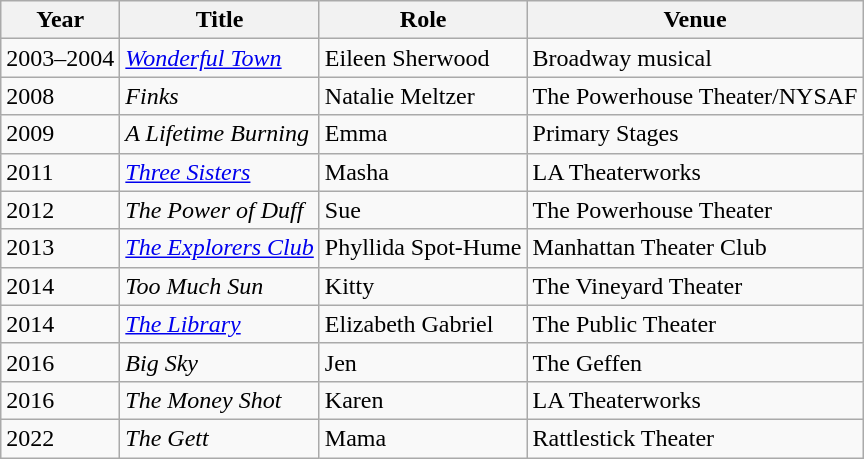<table class="wikitable sortable">
<tr>
<th>Year</th>
<th>Title</th>
<th>Role</th>
<th>Venue</th>
</tr>
<tr>
<td>2003–2004</td>
<td><em><a href='#'>Wonderful Town</a></em></td>
<td>Eileen Sherwood</td>
<td>Broadway musical</td>
</tr>
<tr>
<td>2008</td>
<td><em>Finks</em></td>
<td>Natalie Meltzer</td>
<td>The Powerhouse Theater/NYSAF</td>
</tr>
<tr>
<td>2009</td>
<td><em>A Lifetime Burning</em></td>
<td>Emma</td>
<td>Primary Stages</td>
</tr>
<tr>
<td>2011</td>
<td><em><a href='#'>Three Sisters</a></em></td>
<td>Masha</td>
<td>LA Theaterworks</td>
</tr>
<tr>
<td>2012</td>
<td><em>The Power of Duff</em></td>
<td>Sue</td>
<td>The Powerhouse Theater</td>
</tr>
<tr>
<td>2013</td>
<td><em><a href='#'>The Explorers Club</a></em></td>
<td>Phyllida Spot-Hume</td>
<td>Manhattan Theater Club</td>
</tr>
<tr>
<td>2014</td>
<td><em>Too Much Sun</em></td>
<td>Kitty</td>
<td>The Vineyard Theater</td>
</tr>
<tr>
<td>2014</td>
<td><em><a href='#'>The Library</a></em></td>
<td>Elizabeth Gabriel</td>
<td>The Public Theater</td>
</tr>
<tr>
<td>2016</td>
<td><em>Big Sky</em></td>
<td>Jen</td>
<td>The Geffen</td>
</tr>
<tr>
<td>2016</td>
<td><em>The Money Shot</em></td>
<td>Karen</td>
<td>LA Theaterworks</td>
</tr>
<tr>
<td>2022</td>
<td><em>The Gett</em></td>
<td>Mama</td>
<td>Rattlestick Theater</td>
</tr>
</table>
